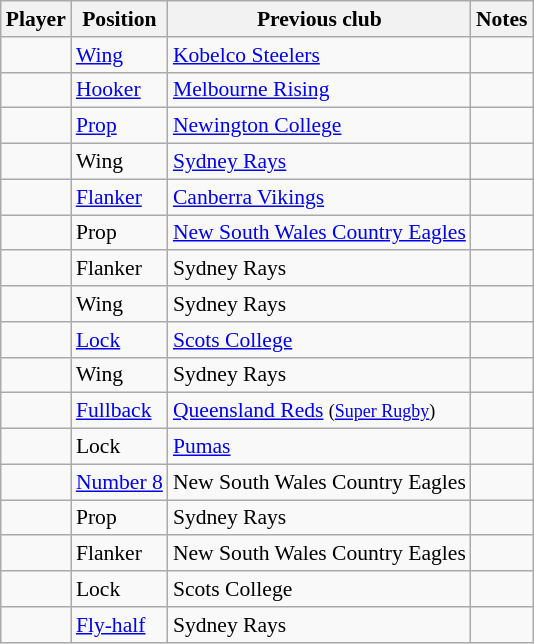<table class="wikitable plainrowheaders" style="font-size:90%;">
<tr>
<th scope=col>Player</th>
<th scope=col>Position</th>
<th scope=col>Previous club</th>
<th scope=col>Notes</th>
</tr>
<tr>
<td align=left> </td>
<td align=left><a href='#'>Wing</a></td>
<td align=left> <a href='#'>Kobelco Steelers</a></td>
<td align=left></td>
</tr>
<tr>
<td align=left> </td>
<td align=left><a href='#'>Hooker</a></td>
<td align=left><a href='#'>Melbourne Rising</a></td>
<td align=left></td>
</tr>
<tr>
<td align=left> </td>
<td align=left><a href='#'>Prop</a></td>
<td align=left><a href='#'>Newington College</a></td>
<td align=left></td>
</tr>
<tr>
<td align=left> </td>
<td align=left>Wing</td>
<td align=left><a href='#'>Sydney Rays</a></td>
<td align=left></td>
</tr>
<tr>
<td align=left> </td>
<td align=left><a href='#'>Flanker</a></td>
<td align=left><a href='#'>Canberra Vikings</a></td>
<td align=left></td>
</tr>
<tr>
<td align=left> </td>
<td align=left>Prop</td>
<td align=left><a href='#'>New South Wales Country Eagles</a></td>
<td align=left></td>
</tr>
<tr>
<td align=left> </td>
<td align=left>Flanker</td>
<td align=left>Sydney Rays</td>
<td align=left></td>
</tr>
<tr>
<td align=left> </td>
<td align=left>Wing</td>
<td align=left>Sydney Rays</td>
<td align=left></td>
</tr>
<tr>
<td align=left> </td>
<td align=left><a href='#'>Lock</a></td>
<td align=left><a href='#'>Scots College</a></td>
<td align=left></td>
</tr>
<tr>
<td align=left> </td>
<td align=left>Wing</td>
<td align=left>Sydney Rays</td>
<td align=left></td>
</tr>
<tr>
<td align=left> </td>
<td align=left><a href='#'>Fullback</a></td>
<td align=left><a href='#'>Queensland Reds</a> <small>(<a href='#'>Super Rugby</a>)</small></td>
<td align=left></td>
</tr>
<tr>
<td align=left> </td>
<td align=left>Lock</td>
<td align=left> <a href='#'>Pumas</a></td>
<td align=left></td>
</tr>
<tr>
<td align=left> </td>
<td align=left><a href='#'>Number 8</a></td>
<td align=left>New South Wales Country Eagles</td>
<td align=left></td>
</tr>
<tr>
<td align=left> </td>
<td align=left>Prop</td>
<td align=left>Sydney Rays</td>
<td align=left></td>
</tr>
<tr>
<td align=left> </td>
<td align=left>Flanker</td>
<td align=left>New South Wales Country Eagles</td>
<td align=left></td>
</tr>
<tr>
<td align=left> </td>
<td align=left>Lock</td>
<td align=left>Scots College</td>
<td align=left></td>
</tr>
<tr>
<td align=left> </td>
<td align=left><a href='#'>Fly-half</a></td>
<td align=left>Sydney Rays</td>
<td align=left></td>
</tr>
</table>
